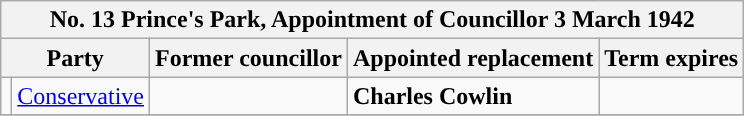<table class="wikitable">
<tr>
<th colspan="5"><strong>No. 13 Prince's Park, Appointment of Councillor 3 March 1942</strong></th>
</tr>
<tr>
<th colspan="2">Party</th>
<th>Former councillor</th>
<th>Appointed replacement</th>
<th>Term expires</th>
</tr>
<tr>
<td style="background-color:"></td>
<td><a href='#'>Conservative</a></td>
<td></td>
<td><strong>Charles Cowlin</strong></td>
<td></td>
</tr>
<tr>
</tr>
</table>
